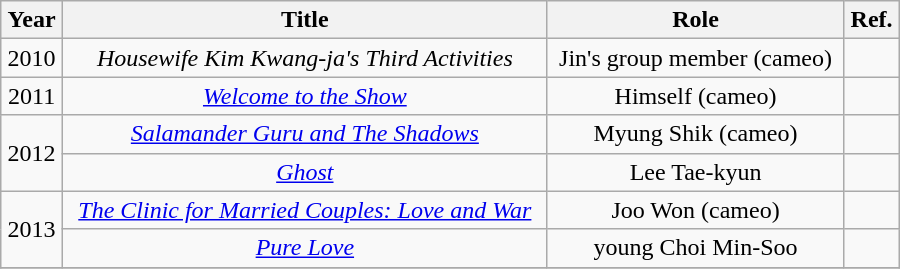<table class="wikitable" style="text-align:center; width:600px">
<tr>
<th>Year</th>
<th>Title</th>
<th>Role</th>
<th>Ref.</th>
</tr>
<tr>
<td align="center" rowspan="1">2010</td>
<td align="center"><em>Housewife Kim Kwang-ja's Third Activities</em></td>
<td align="center">Jin's group member (cameo)</td>
<td align="center"></td>
</tr>
<tr>
<td align="center" rowspan="1">2011</td>
<td align="center"><em><a href='#'>Welcome to the Show</a></em></td>
<td align="center">Himself (cameo)</td>
<td align="center"></td>
</tr>
<tr>
<td rowspan="2" align="center">2012</td>
<td align="center"><em><a href='#'>Salamander Guru and The Shadows</a></em></td>
<td align="center">Myung Shik (cameo)</td>
<td align="center"></td>
</tr>
<tr>
<td align="center"><em><a href='#'>Ghost</a></em></td>
<td align="center">Lee Tae-kyun</td>
<td></td>
</tr>
<tr>
<td rowspan="2" align="center">2013</td>
<td align="center"><em><a href='#'>The Clinic for Married Couples: Love and War</a></em></td>
<td align="center">Joo Won (cameo)</td>
<td align="center"></td>
</tr>
<tr>
<td align="center"><em><a href='#'>Pure Love</a></em></td>
<td align="center">young Choi Min-Soo</td>
<td></td>
</tr>
<tr>
</tr>
</table>
